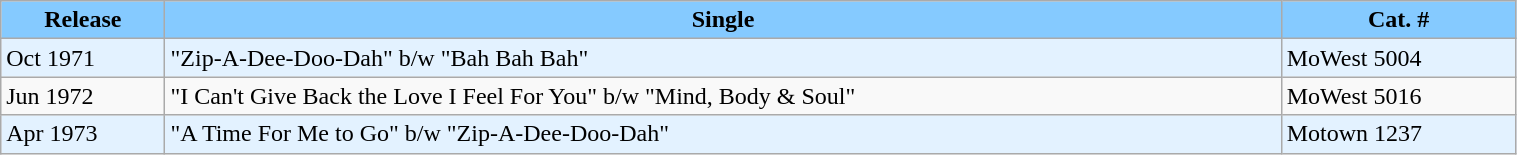<table class="wikitable" width=80%>
<tr>
<th style="background-color: #85CAFF"><span>Release</span></th>
<th style="background-color: #85CAFF"><span>Single</span></th>
<th style="background-color: #85CAFF"><span>Cat. #</span></th>
</tr>
<tr style="background-color: #E3F2FF" |>
<td>Oct 1971</td>
<td>"Zip-A-Dee-Doo-Dah" b/w "Bah Bah Bah"</td>
<td>MoWest 5004</td>
</tr>
<tr>
<td>Jun 1972</td>
<td>"I Can't Give Back the Love I Feel For You" b/w "Mind, Body & Soul"</td>
<td>MoWest 5016</td>
</tr>
<tr style="background-color: #E3F2FF" |>
<td>Apr 1973</td>
<td>"A Time For Me to Go" b/w "Zip-A-Dee-Doo-Dah"</td>
<td>Motown 1237</td>
</tr>
</table>
